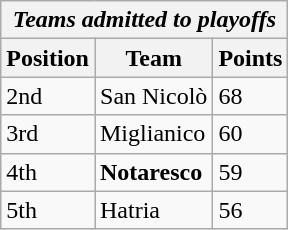<table class="wikitable">
<tr>
<th colspan="3"><em>Teams admitted to playoffs</em></th>
</tr>
<tr>
<th>Position</th>
<th>Team</th>
<th>Points</th>
</tr>
<tr>
<td>2nd</td>
<td>San Nicolò</td>
<td>68</td>
</tr>
<tr>
<td>3rd</td>
<td>Miglianico</td>
<td>60</td>
</tr>
<tr>
<td>4th</td>
<td><strong>Notaresco</strong></td>
<td>59</td>
</tr>
<tr>
<td>5th</td>
<td>Hatria</td>
<td>56</td>
</tr>
</table>
